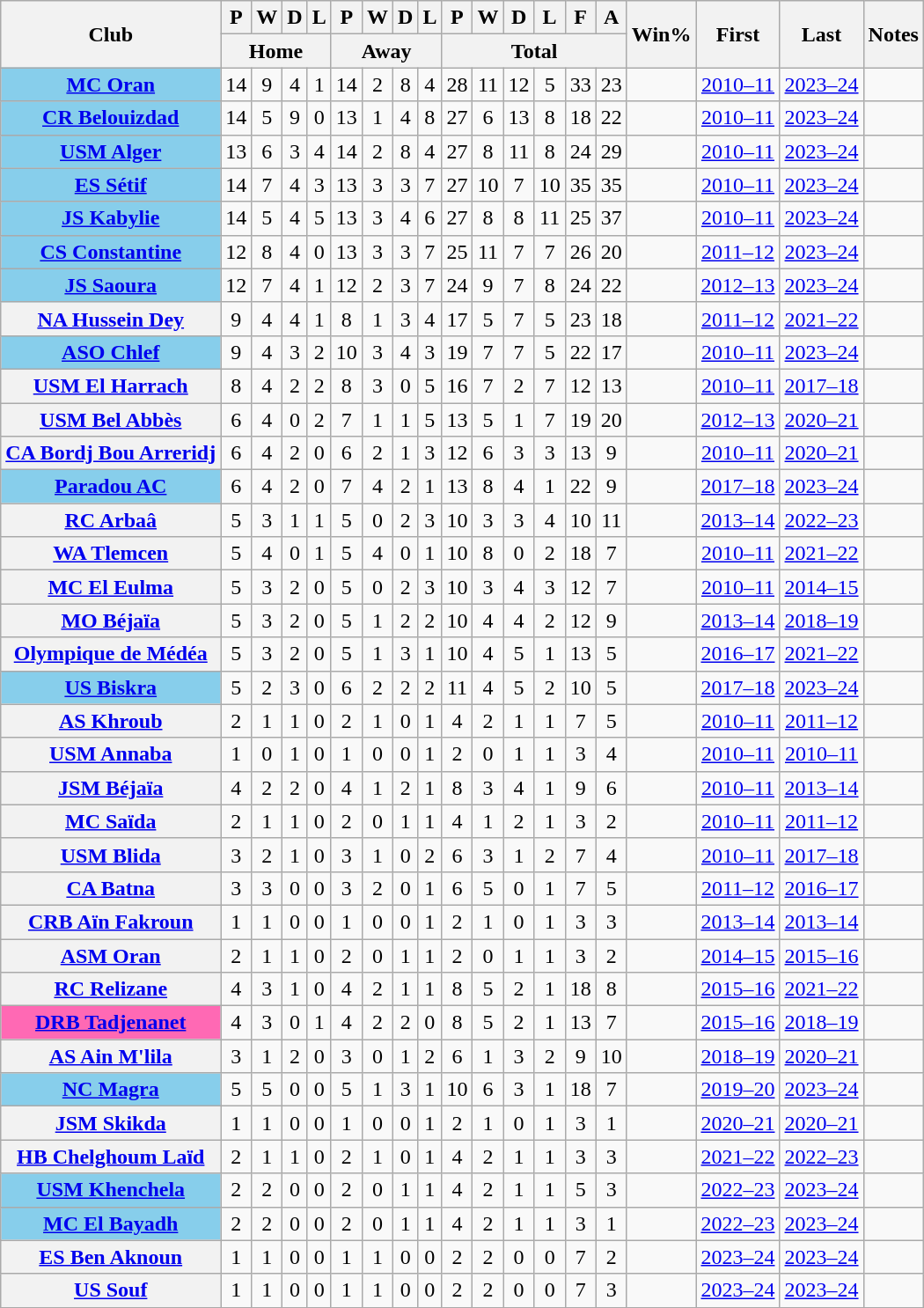<table class="wikitable plainrowheaders sortable" style="text-align:center">
<tr>
<th scope="col" rowspan="2">Club</th>
<th scope=col>P</th>
<th scope=col>W</th>
<th scope=col>D</th>
<th scope=col>L</th>
<th scope=col>P</th>
<th scope=col>W</th>
<th scope=col>D</th>
<th scope=col>L</th>
<th scope=col>P</th>
<th scope=col>W</th>
<th scope=col>D</th>
<th scope=col>L</th>
<th scope=col>F</th>
<th scope=col>A</th>
<th rowspan="2" scope="col">Win%</th>
<th rowspan=2 scope=col>First</th>
<th rowspan=2 scope=col>Last</th>
<th class="unsortable" rowspan=2 scope=col>Notes</th>
</tr>
<tr class="unsortable">
<th colspan="4">Home</th>
<th colspan="4">Away</th>
<th colspan="6">Total</th>
</tr>
<tr>
<th scope="row" style="background:#87CEEB"><a href='#'>MC Oran</a></th>
<td>14</td>
<td>9</td>
<td>4</td>
<td>1</td>
<td>14</td>
<td>2</td>
<td>8</td>
<td>4</td>
<td>28</td>
<td>11</td>
<td>12</td>
<td>5</td>
<td>33</td>
<td>23</td>
<td></td>
<td><a href='#'>2010–11</a></td>
<td><a href='#'>2023–24</a></td>
<td></td>
</tr>
<tr>
<th scope="row" style="background:#87CEEB"><a href='#'>CR Belouizdad</a></th>
<td>14</td>
<td>5</td>
<td>9</td>
<td>0</td>
<td>13</td>
<td>1</td>
<td>4</td>
<td>8</td>
<td>27</td>
<td>6</td>
<td>13</td>
<td>8</td>
<td>18</td>
<td>22</td>
<td></td>
<td><a href='#'>2010–11</a></td>
<td><a href='#'>2023–24</a></td>
<td></td>
</tr>
<tr>
<th scope="row" style="background:#87CEEB"><a href='#'>USM Alger</a></th>
<td>13</td>
<td>6</td>
<td>3</td>
<td>4</td>
<td>14</td>
<td>2</td>
<td>8</td>
<td>4</td>
<td>27</td>
<td>8</td>
<td>11</td>
<td>8</td>
<td>24</td>
<td>29</td>
<td></td>
<td><a href='#'>2010–11</a></td>
<td><a href='#'>2023–24</a></td>
<td></td>
</tr>
<tr>
<th scope="row" style="background:#87CEEB"><a href='#'>ES Sétif</a></th>
<td>14</td>
<td>7</td>
<td>4</td>
<td>3</td>
<td>13</td>
<td>3</td>
<td>3</td>
<td>7</td>
<td>27</td>
<td>10</td>
<td>7</td>
<td>10</td>
<td>35</td>
<td>35</td>
<td></td>
<td><a href='#'>2010–11</a></td>
<td><a href='#'>2023–24</a></td>
<td></td>
</tr>
<tr>
<th scope="row" style="background:#87CEEB"><a href='#'>JS Kabylie</a></th>
<td>14</td>
<td>5</td>
<td>4</td>
<td>5</td>
<td>13</td>
<td>3</td>
<td>4</td>
<td>6</td>
<td>27</td>
<td>8</td>
<td>8</td>
<td>11</td>
<td>25</td>
<td>37</td>
<td></td>
<td><a href='#'>2010–11</a></td>
<td><a href='#'>2023–24</a></td>
<td></td>
</tr>
<tr>
<th scope="row" style="background:#87CEEB"><a href='#'>CS Constantine</a></th>
<td>12</td>
<td>8</td>
<td>4</td>
<td>0</td>
<td>13</td>
<td>3</td>
<td>3</td>
<td>7</td>
<td>25</td>
<td>11</td>
<td>7</td>
<td>7</td>
<td>26</td>
<td>20</td>
<td></td>
<td><a href='#'>2011–12</a></td>
<td><a href='#'>2023–24</a></td>
<td></td>
</tr>
<tr>
<th scope="row" style="background:#87CEEB"><a href='#'>JS Saoura</a></th>
<td>12</td>
<td>7</td>
<td>4</td>
<td>1</td>
<td>12</td>
<td>2</td>
<td>3</td>
<td>7</td>
<td>24</td>
<td>9</td>
<td>7</td>
<td>8</td>
<td>24</td>
<td>22</td>
<td></td>
<td><a href='#'>2012–13</a></td>
<td><a href='#'>2023–24</a></td>
<td></td>
</tr>
<tr>
<th scope="row"><a href='#'>NA Hussein Dey</a></th>
<td>9</td>
<td>4</td>
<td>4</td>
<td>1</td>
<td>8</td>
<td>1</td>
<td>3</td>
<td>4</td>
<td>17</td>
<td>5</td>
<td>7</td>
<td>5</td>
<td>23</td>
<td>18</td>
<td></td>
<td><a href='#'>2011–12</a></td>
<td><a href='#'>2021–22</a></td>
<td></td>
</tr>
<tr>
<th scope="row" style="background:#87CEEB"><a href='#'>ASO Chlef</a></th>
<td>9</td>
<td>4</td>
<td>3</td>
<td>2</td>
<td>10</td>
<td>3</td>
<td>4</td>
<td>3</td>
<td>19</td>
<td>7</td>
<td>7</td>
<td>5</td>
<td>22</td>
<td>17</td>
<td></td>
<td><a href='#'>2010–11</a></td>
<td><a href='#'>2023–24</a></td>
<td></td>
</tr>
<tr>
<th scope="row"><a href='#'>USM El Harrach</a></th>
<td>8</td>
<td>4</td>
<td>2</td>
<td>2</td>
<td>8</td>
<td>3</td>
<td>0</td>
<td>5</td>
<td>16</td>
<td>7</td>
<td>2</td>
<td>7</td>
<td>12</td>
<td>13</td>
<td></td>
<td><a href='#'>2010–11</a></td>
<td><a href='#'>2017–18</a></td>
<td></td>
</tr>
<tr>
<th scope="row"><a href='#'>USM Bel Abbès</a></th>
<td>6</td>
<td>4</td>
<td>0</td>
<td>2</td>
<td>7</td>
<td>1</td>
<td>1</td>
<td>5</td>
<td>13</td>
<td>5</td>
<td>1</td>
<td>7</td>
<td>19</td>
<td>20</td>
<td></td>
<td><a href='#'>2012–13</a></td>
<td><a href='#'>2020–21</a></td>
<td></td>
</tr>
<tr>
<th scope="row"><a href='#'>CA Bordj Bou Arreridj</a></th>
<td>6</td>
<td>4</td>
<td>2</td>
<td>0</td>
<td>6</td>
<td>2</td>
<td>1</td>
<td>3</td>
<td>12</td>
<td>6</td>
<td>3</td>
<td>3</td>
<td>13</td>
<td>9</td>
<td></td>
<td><a href='#'>2010–11</a></td>
<td><a href='#'>2020–21</a></td>
<td></td>
</tr>
<tr>
<th scope="row" style="background:#87CEEB"><a href='#'>Paradou AC</a></th>
<td>6</td>
<td>4</td>
<td>2</td>
<td>0</td>
<td>7</td>
<td>4</td>
<td>2</td>
<td>1</td>
<td>13</td>
<td>8</td>
<td>4</td>
<td>1</td>
<td>22</td>
<td>9</td>
<td></td>
<td><a href='#'>2017–18</a></td>
<td><a href='#'>2023–24</a></td>
<td></td>
</tr>
<tr>
<th scope="row"><a href='#'>RC Arbaâ</a></th>
<td>5</td>
<td>3</td>
<td>1</td>
<td>1</td>
<td>5</td>
<td>0</td>
<td>2</td>
<td>3</td>
<td>10</td>
<td>3</td>
<td>3</td>
<td>4</td>
<td>10</td>
<td>11</td>
<td></td>
<td><a href='#'>2013–14</a></td>
<td><a href='#'>2022–23</a></td>
<td></td>
</tr>
<tr>
<th scope="row"><a href='#'>WA Tlemcen</a></th>
<td>5</td>
<td>4</td>
<td>0</td>
<td>1</td>
<td>5</td>
<td>4</td>
<td>0</td>
<td>1</td>
<td>10</td>
<td>8</td>
<td>0</td>
<td>2</td>
<td>18</td>
<td>7</td>
<td></td>
<td><a href='#'>2010–11</a></td>
<td><a href='#'>2021–22</a></td>
<td></td>
</tr>
<tr>
<th scope="row"><a href='#'>MC El Eulma</a></th>
<td>5</td>
<td>3</td>
<td>2</td>
<td>0</td>
<td>5</td>
<td>0</td>
<td>2</td>
<td>3</td>
<td>10</td>
<td>3</td>
<td>4</td>
<td>3</td>
<td>12</td>
<td>7</td>
<td></td>
<td><a href='#'>2010–11</a></td>
<td><a href='#'>2014–15</a></td>
<td></td>
</tr>
<tr>
<th scope="row"><a href='#'>MO Béjaïa</a></th>
<td>5</td>
<td>3</td>
<td>2</td>
<td>0</td>
<td>5</td>
<td>1</td>
<td>2</td>
<td>2</td>
<td>10</td>
<td>4</td>
<td>4</td>
<td>2</td>
<td>12</td>
<td>9</td>
<td></td>
<td><a href='#'>2013–14</a></td>
<td><a href='#'>2018–19</a></td>
<td></td>
</tr>
<tr>
<th scope="row"><a href='#'>Olympique de Médéa</a></th>
<td>5</td>
<td>3</td>
<td>2</td>
<td>0</td>
<td>5</td>
<td>1</td>
<td>3</td>
<td>1</td>
<td>10</td>
<td>4</td>
<td>5</td>
<td>1</td>
<td>13</td>
<td>5</td>
<td></td>
<td><a href='#'>2016–17</a></td>
<td><a href='#'>2021–22</a></td>
<td></td>
</tr>
<tr>
<th scope="row" style="background:#87CEEB"><a href='#'>US Biskra</a></th>
<td>5</td>
<td>2</td>
<td>3</td>
<td>0</td>
<td>6</td>
<td>2</td>
<td>2</td>
<td>2</td>
<td>11</td>
<td>4</td>
<td>5</td>
<td>2</td>
<td>10</td>
<td>5</td>
<td></td>
<td><a href='#'>2017–18</a></td>
<td><a href='#'>2023–24</a></td>
<td></td>
</tr>
<tr>
<th scope="row"><a href='#'>AS Khroub</a></th>
<td>2</td>
<td>1</td>
<td>1</td>
<td>0</td>
<td>2</td>
<td>1</td>
<td>0</td>
<td>1</td>
<td>4</td>
<td>2</td>
<td>1</td>
<td>1</td>
<td>7</td>
<td>5</td>
<td></td>
<td><a href='#'>2010–11</a></td>
<td><a href='#'>2011–12</a></td>
<td></td>
</tr>
<tr>
<th scope="row"><a href='#'>USM Annaba</a></th>
<td>1</td>
<td>0</td>
<td>1</td>
<td>0</td>
<td>1</td>
<td>0</td>
<td>0</td>
<td>1</td>
<td>2</td>
<td>0</td>
<td>1</td>
<td>1</td>
<td>3</td>
<td>4</td>
<td></td>
<td><a href='#'>2010–11</a></td>
<td><a href='#'>2010–11</a></td>
<td></td>
</tr>
<tr>
<th scope="row"><a href='#'>JSM Béjaïa</a></th>
<td>4</td>
<td>2</td>
<td>2</td>
<td>0</td>
<td>4</td>
<td>1</td>
<td>2</td>
<td>1</td>
<td>8</td>
<td>3</td>
<td>4</td>
<td>1</td>
<td>9</td>
<td>6</td>
<td></td>
<td><a href='#'>2010–11</a></td>
<td><a href='#'>2013–14</a></td>
<td></td>
</tr>
<tr>
<th scope="row"><a href='#'>MC Saïda</a></th>
<td>2</td>
<td>1</td>
<td>1</td>
<td>0</td>
<td>2</td>
<td>0</td>
<td>1</td>
<td>1</td>
<td>4</td>
<td>1</td>
<td>2</td>
<td>1</td>
<td>3</td>
<td>2</td>
<td></td>
<td><a href='#'>2010–11</a></td>
<td><a href='#'>2011–12</a></td>
<td></td>
</tr>
<tr>
<th scope="row"><a href='#'>USM Blida</a></th>
<td>3</td>
<td>2</td>
<td>1</td>
<td>0</td>
<td>3</td>
<td>1</td>
<td>0</td>
<td>2</td>
<td>6</td>
<td>3</td>
<td>1</td>
<td>2</td>
<td>7</td>
<td>4</td>
<td></td>
<td><a href='#'>2010–11</a></td>
<td><a href='#'>2017–18</a></td>
<td></td>
</tr>
<tr>
<th scope="row"><a href='#'>CA Batna</a></th>
<td>3</td>
<td>3</td>
<td>0</td>
<td>0</td>
<td>3</td>
<td>2</td>
<td>0</td>
<td>1</td>
<td>6</td>
<td>5</td>
<td>0</td>
<td>1</td>
<td>7</td>
<td>5</td>
<td></td>
<td><a href='#'>2011–12</a></td>
<td><a href='#'>2016–17</a></td>
<td></td>
</tr>
<tr>
<th scope="row"><a href='#'>CRB Aïn Fakroun</a></th>
<td>1</td>
<td>1</td>
<td>0</td>
<td>0</td>
<td>1</td>
<td>0</td>
<td>0</td>
<td>1</td>
<td>2</td>
<td>1</td>
<td>0</td>
<td>1</td>
<td>3</td>
<td>3</td>
<td></td>
<td><a href='#'>2013–14</a></td>
<td><a href='#'>2013–14</a></td>
<td></td>
</tr>
<tr>
<th scope="row"><a href='#'>ASM Oran</a></th>
<td>2</td>
<td>1</td>
<td>1</td>
<td>0</td>
<td>2</td>
<td>0</td>
<td>1</td>
<td>1</td>
<td>2</td>
<td>0</td>
<td>1</td>
<td>1</td>
<td>3</td>
<td>2</td>
<td></td>
<td><a href='#'>2014–15</a></td>
<td><a href='#'>2015–16</a></td>
<td></td>
</tr>
<tr>
<th scope="row"><a href='#'>RC Relizane</a></th>
<td>4</td>
<td>3</td>
<td>1</td>
<td>0</td>
<td>4</td>
<td>2</td>
<td>1</td>
<td>1</td>
<td>8</td>
<td>5</td>
<td>2</td>
<td>1</td>
<td>18</td>
<td>8</td>
<td></td>
<td><a href='#'>2015–16</a></td>
<td><a href='#'>2021–22</a></td>
<td></td>
</tr>
<tr>
<th scope=row style=background:#FF69B4><a href='#'>DRB Tadjenanet</a></th>
<td>4</td>
<td>3</td>
<td>0</td>
<td>1</td>
<td>4</td>
<td>2</td>
<td>2</td>
<td>0</td>
<td>8</td>
<td>5</td>
<td>2</td>
<td>1</td>
<td>13</td>
<td>7</td>
<td></td>
<td><a href='#'>2015–16</a></td>
<td><a href='#'>2018–19</a></td>
<td></td>
</tr>
<tr>
<th scope="row"><a href='#'>AS Ain M'lila</a></th>
<td>3</td>
<td>1</td>
<td>2</td>
<td>0</td>
<td>3</td>
<td>0</td>
<td>1</td>
<td>2</td>
<td>6</td>
<td>1</td>
<td>3</td>
<td>2</td>
<td>9</td>
<td>10</td>
<td></td>
<td><a href='#'>2018–19</a></td>
<td><a href='#'>2020–21</a></td>
<td></td>
</tr>
<tr>
<th scope="row" style="background:#87CEEB"><a href='#'>NC Magra</a></th>
<td>5</td>
<td>5</td>
<td>0</td>
<td>0</td>
<td>5</td>
<td>1</td>
<td>3</td>
<td>1</td>
<td>10</td>
<td>6</td>
<td>3</td>
<td>1</td>
<td>18</td>
<td>7</td>
<td></td>
<td><a href='#'>2019–20</a></td>
<td><a href='#'>2023–24</a></td>
<td></td>
</tr>
<tr>
<th scope="row"><a href='#'>JSM Skikda</a></th>
<td>1</td>
<td>1</td>
<td>0</td>
<td>0</td>
<td>1</td>
<td>0</td>
<td>0</td>
<td>1</td>
<td>2</td>
<td>1</td>
<td>0</td>
<td>1</td>
<td>3</td>
<td>1</td>
<td></td>
<td><a href='#'>2020–21</a></td>
<td><a href='#'>2020–21</a></td>
<td></td>
</tr>
<tr>
<th scope="row"><a href='#'>HB Chelghoum Laïd</a></th>
<td>2</td>
<td>1</td>
<td>1</td>
<td>0</td>
<td>2</td>
<td>1</td>
<td>0</td>
<td>1</td>
<td>4</td>
<td>2</td>
<td>1</td>
<td>1</td>
<td>3</td>
<td>3</td>
<td></td>
<td><a href='#'>2021–22</a></td>
<td><a href='#'>2022–23</a></td>
<td></td>
</tr>
<tr>
<th scope="row" style="background:#87CEEB"><a href='#'>USM Khenchela</a></th>
<td>2</td>
<td>2</td>
<td>0</td>
<td>0</td>
<td>2</td>
<td>0</td>
<td>1</td>
<td>1</td>
<td>4</td>
<td>2</td>
<td>1</td>
<td>1</td>
<td>5</td>
<td>3</td>
<td></td>
<td><a href='#'>2022–23</a></td>
<td><a href='#'>2023–24</a></td>
<td></td>
</tr>
<tr>
<th scope="row" style="background:#87CEEB"><a href='#'>MC El Bayadh</a></th>
<td>2</td>
<td>2</td>
<td>0</td>
<td>0</td>
<td>2</td>
<td>0</td>
<td>1</td>
<td>1</td>
<td>4</td>
<td>2</td>
<td>1</td>
<td>1</td>
<td>3</td>
<td>1</td>
<td></td>
<td><a href='#'>2022–23</a></td>
<td><a href='#'>2023–24</a></td>
<td></td>
</tr>
<tr>
<th scope="row"><a href='#'>ES Ben Aknoun</a></th>
<td>1</td>
<td>1</td>
<td>0</td>
<td>0</td>
<td>1</td>
<td>1</td>
<td>0</td>
<td>0</td>
<td>2</td>
<td>2</td>
<td>0</td>
<td>0</td>
<td>7</td>
<td>2</td>
<td></td>
<td><a href='#'>2023–24</a></td>
<td><a href='#'>2023–24</a></td>
<td></td>
</tr>
<tr>
<th scope="row"><a href='#'>US Souf</a></th>
<td>1</td>
<td>1</td>
<td>0</td>
<td>0</td>
<td>1</td>
<td>1</td>
<td>0</td>
<td>0</td>
<td>2</td>
<td>2</td>
<td>0</td>
<td>0</td>
<td>7</td>
<td>3</td>
<td></td>
<td><a href='#'>2023–24</a></td>
<td><a href='#'>2023–24</a></td>
<td></td>
</tr>
<tr>
</tr>
</table>
